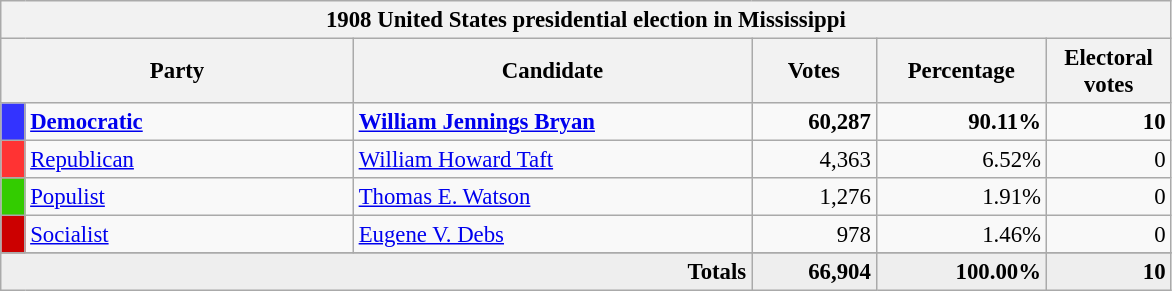<table class="wikitable" style="font-size: 95%;">
<tr>
<th colspan="6">1908 United States presidential election in Mississippi</th>
</tr>
<tr>
<th colspan="2" style="width:15em">Party</th>
<th style="width:17em">Candidate</th>
<th style="width:5em">Votes</th>
<th style="width:7em">Percentage</th>
<th style="width:5em">Electoral votes</th>
</tr>
<tr>
<th style="background: #3333FF; width: 3px;"></th>
<td style="width: 130px"><strong><a href='#'>Democratic</a></strong></td>
<td><strong><a href='#'>William Jennings Bryan</a></strong></td>
<td align="right"><strong>60,287</strong></td>
<td align="right"><strong>90.11%</strong></td>
<td align="right"><strong>10</strong></td>
</tr>
<tr>
<th style="background: #FF3333; width: 3px;"></th>
<td style="width: 130px"><a href='#'>Republican</a></td>
<td><a href='#'>William Howard Taft</a></td>
<td align="right">4,363</td>
<td align="right">6.52%</td>
<td align="right">0</td>
</tr>
<tr>
<th style="background: #33CC00; width: 3px;"></th>
<td style="width: 130px"><a href='#'>Populist</a></td>
<td><a href='#'>Thomas E. Watson</a></td>
<td align="right">1,276</td>
<td align="right">1.91%</td>
<td align="right">0</td>
</tr>
<tr>
<th style="background: #CC0000; width: 3px;"></th>
<td style="width: 130px"><a href='#'>Socialist</a></td>
<td><a href='#'>Eugene V. Debs</a></td>
<td align="right">978</td>
<td align="right">1.46%</td>
<td align="right">0</td>
</tr>
<tr>
</tr>
<tr style="background:#EEEEEE">
<td colspan="3" align="right"><strong>Totals</strong></td>
<td align="right"><strong>66,904</strong></td>
<td align="right"><strong>100.00%</strong></td>
<td align="right"><strong>10</strong></td>
</tr>
</table>
